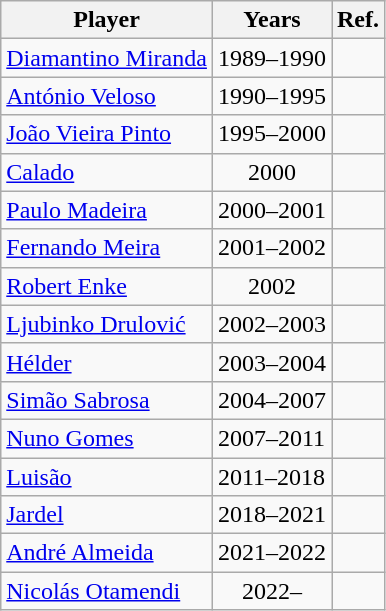<table class="wikitable">
<tr>
<th style="text-align:center">Player</th>
<th style="text-align:center">Years</th>
<th style="text-align:center">Ref.</th>
</tr>
<tr>
<td> <a href='#'>Diamantino Miranda</a></td>
<td>1989–1990</td>
<td></td>
</tr>
<tr>
<td> <a href='#'>António Veloso</a></td>
<td>1990–1995</td>
<td></td>
</tr>
<tr>
<td> <a href='#'>João Vieira Pinto</a></td>
<td>1995–2000</td>
<td></td>
</tr>
<tr>
<td> <a href='#'>Calado</a></td>
<td align=center>2000</td>
<td></td>
</tr>
<tr>
<td> <a href='#'>Paulo Madeira</a></td>
<td>2000–2001</td>
<td></td>
</tr>
<tr>
<td> <a href='#'>Fernando Meira</a></td>
<td>2001–2002</td>
<td></td>
</tr>
<tr>
<td> <a href='#'>Robert Enke</a></td>
<td align=center>2002</td>
<td></td>
</tr>
<tr>
<td> <a href='#'>Ljubinko Drulović</a></td>
<td>2002–2003</td>
<td></td>
</tr>
<tr>
<td> <a href='#'>Hélder</a></td>
<td>2003–2004</td>
<td></td>
</tr>
<tr>
<td> <a href='#'>Simão Sabrosa</a></td>
<td>2004–2007</td>
<td></td>
</tr>
<tr>
<td> <a href='#'>Nuno Gomes</a></td>
<td>2007–2011</td>
<td></td>
</tr>
<tr>
<td> <a href='#'>Luisão</a></td>
<td>2011–2018</td>
<td></td>
</tr>
<tr>
<td> <a href='#'>Jardel</a></td>
<td>2018–2021</td>
<td></td>
</tr>
<tr>
<td> <a href='#'>André Almeida</a></td>
<td align=center>2021–2022</td>
<td></td>
</tr>
<tr>
<td> <a href='#'>Nicolás Otamendi</a></td>
<td align=center>2022–</td>
<td></td>
</tr>
</table>
